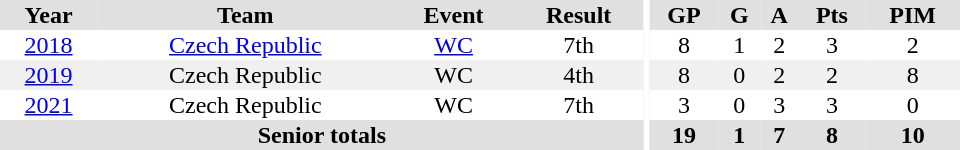<table border="0" cellpadding="1" cellspacing="0" ID="Table3" style="text-align:center; width:40em">
<tr ALIGN="center" bgcolor="#e0e0e0">
<th>Year</th>
<th>Team</th>
<th>Event</th>
<th>Result</th>
<th rowspan="99" bgcolor="#ffffff"></th>
<th>GP</th>
<th>G</th>
<th>A</th>
<th>Pts</th>
<th>PIM</th>
</tr>
<tr>
<td><a href='#'>2018</a></td>
<td><a href='#'>Czech Republic</a></td>
<td><a href='#'>WC</a></td>
<td>7th</td>
<td>8</td>
<td>1</td>
<td>2</td>
<td>3</td>
<td>2</td>
</tr>
<tr bgcolor="#f0f0f0">
<td><a href='#'>2019</a></td>
<td>Czech Republic</td>
<td>WC</td>
<td>4th</td>
<td>8</td>
<td>0</td>
<td>2</td>
<td>2</td>
<td>8</td>
</tr>
<tr>
<td><a href='#'>2021</a></td>
<td>Czech Republic</td>
<td>WC</td>
<td>7th</td>
<td>3</td>
<td>0</td>
<td>3</td>
<td>3</td>
<td>0</td>
</tr>
<tr bgcolor="#e0e0e0">
<th colspan="4">Senior totals</th>
<th>19</th>
<th>1</th>
<th>7</th>
<th>8</th>
<th>10</th>
</tr>
</table>
